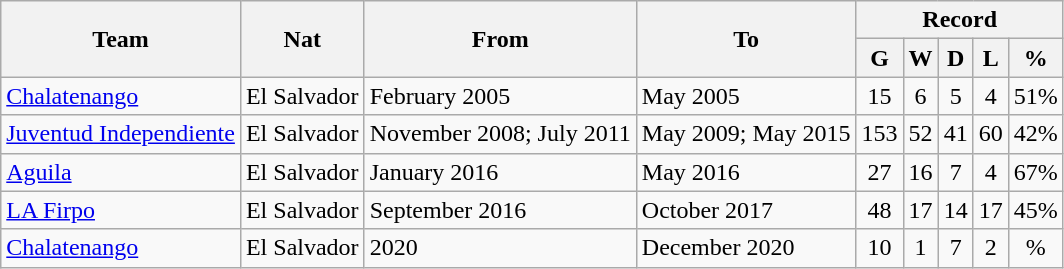<table class="wikitable" style="text-align: center">
<tr>
<th rowspan="2">Team</th>
<th rowspan="2">Nat</th>
<th rowspan="2">From</th>
<th rowspan="2">To</th>
<th colspan="5">Record</th>
</tr>
<tr>
<th>G</th>
<th>W</th>
<th>D</th>
<th>L</th>
<th>%</th>
</tr>
<tr>
<td align=left><a href='#'>Chalatenango</a></td>
<td>El Salvador</td>
<td align=left>February 2005</td>
<td align=left>May 2005</td>
<td>15</td>
<td>6</td>
<td>5</td>
<td>4</td>
<td>51%</td>
</tr>
<tr>
<td align=left><a href='#'>Juventud Independiente</a></td>
<td>El Salvador</td>
<td align=left>November 2008; July 2011</td>
<td align=left>May 2009; May 2015</td>
<td>153</td>
<td>52</td>
<td>41</td>
<td>60</td>
<td>42%</td>
</tr>
<tr>
<td align=left><a href='#'>Aguila</a></td>
<td>El Salvador</td>
<td align=left>January 2016</td>
<td align=left>May 2016</td>
<td>27</td>
<td>16</td>
<td>7</td>
<td>4</td>
<td>67%</td>
</tr>
<tr>
<td align=left><a href='#'>LA Firpo</a></td>
<td>El Salvador</td>
<td align=left>September 2016</td>
<td align=left>October 2017</td>
<td>48</td>
<td>17</td>
<td>14</td>
<td>17</td>
<td>45%</td>
</tr>
<tr>
<td align=left><a href='#'>Chalatenango</a></td>
<td>El Salvador</td>
<td align=left>2020</td>
<td align=left>December 2020</td>
<td>10</td>
<td>1</td>
<td>7</td>
<td>2</td>
<td>%</td>
</tr>
</table>
